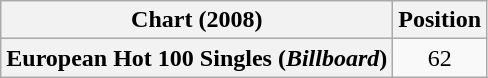<table class="wikitable plainrowheaders">
<tr>
<th scope="col">Chart (2008)</th>
<th scope="col">Position</th>
</tr>
<tr>
<th scope="row">European Hot 100 Singles (<em>Billboard</em>)</th>
<td align="center">62</td>
</tr>
</table>
